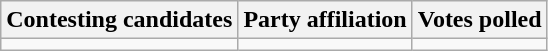<table class="wikitable sortable">
<tr>
<th>Contesting candidates</th>
<th>Party affiliation</th>
<th>Votes polled</th>
</tr>
<tr>
<td></td>
<td></td>
<td></td>
</tr>
</table>
